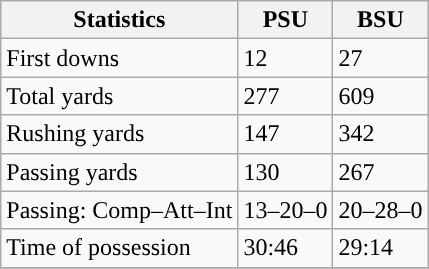<table class="wikitable" style="float: left;">
<tr>
<th>Statistics</th>
<th>PSU</th>
<th>BSU</th>
</tr>
<tr>
<td>First downs</td>
<td>12</td>
<td>27</td>
</tr>
<tr>
<td>Total yards</td>
<td>277</td>
<td>609</td>
</tr>
<tr>
<td>Rushing yards</td>
<td>147</td>
<td>342</td>
</tr>
<tr>
<td>Passing yards</td>
<td>130</td>
<td>267</td>
</tr>
<tr>
<td>Passing: Comp–Att–Int</td>
<td>13–20–0</td>
<td>20–28–0</td>
</tr>
<tr>
<td>Time of possession</td>
<td>30:46</td>
<td>29:14</td>
</tr>
<tr>
</tr>
</table>
